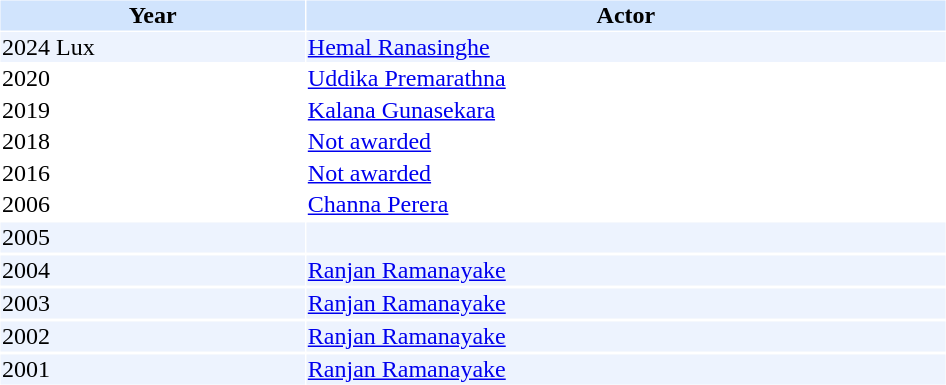<table cellspacing="1" cellpadding="1" border="0" width="50%">
<tr bgcolor="#d1e4fd">
<th>Year</th>
<th>Actor</th>
</tr>
<tr bgcolor=#edf3fe>
<td>2024 Lux</td>
<td><a href='#'>Hemal Ranasinghe</a></td>
</tr>
<tr>
<td>2020</td>
<td><a href='#'>Uddika Premarathna</a></td>
</tr>
<tr>
<td>2019</td>
<td><a href='#'>Kalana Gunasekara  </a></td>
</tr>
<tr>
<td>2018</td>
<td><a href='#'>Not awarded </a></td>
</tr>
<tr>
<td>2016</td>
<td><a href='#'>Not awarded </a></td>
</tr>
<tr>
<td>2006</td>
<td><a href='#'>Channa Perera</a></td>
</tr>
<tr>
</tr>
<tr bgcolor=#edf3fe>
<td>2005</td>
<td></td>
</tr>
<tr>
</tr>
<tr bgcolor=#edf3fe>
<td>2004</td>
<td><a href='#'>Ranjan Ramanayake</a></td>
</tr>
<tr>
</tr>
<tr bgcolor=#edf3fe>
<td>2003</td>
<td><a href='#'>Ranjan Ramanayake</a></td>
</tr>
<tr>
</tr>
<tr bgcolor=#edf3fe>
<td>2002</td>
<td><a href='#'>Ranjan Ramanayake</a></td>
</tr>
<tr>
</tr>
<tr bgcolor=#edf3fe>
<td>2001</td>
<td><a href='#'>Ranjan Ramanayake</a></td>
</tr>
<tr>
</tr>
</table>
